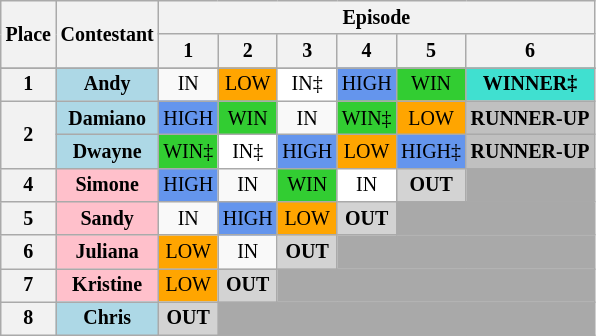<table class="wikitable" style="text-align: center; font-size: 10pt">
<tr>
<th rowspan="2">Place</th>
<th rowspan="2">Contestant</th>
<th colspan="6">Episode</th>
</tr>
<tr>
<th>1</th>
<th>2</th>
<th>3</th>
<th>4</th>
<th>5</th>
<th>6</th>
</tr>
<tr>
</tr>
<tr>
<th>1</th>
<th style="background:lightblue;">Andy</th>
<td>IN</td>
<td style="background:orange;">LOW</td>
<td style="background:white;">IN‡</td>
<td style="background:cornflowerblue;">HIGH</td>
<td style="background:limegreen;">WIN</td>
<td style="background:turquoise;"><strong>WINNER‡</strong></td>
</tr>
<tr>
<th rowspan="2">2</th>
<th style="background:lightblue; ">Damiano</th>
<td style="background:cornflowerblue;">HIGH</td>
<td style="background:limegreen;">WIN</td>
<td>IN</td>
<td style="background:limegreen;">WIN‡</td>
<td style="background:orange;">LOW</td>
<td style="background:silver;"><strong>RUNNER-UP</strong></td>
</tr>
<tr>
<th style="background:lightblue;">Dwayne</th>
<td style="background:limegreen;">WIN‡</td>
<td style="background:white;">IN‡</td>
<td style="background:cornflowerblue;">HIGH</td>
<td style="background:orange;">LOW</td>
<td style="background:cornflowerblue;">HIGH‡</td>
<td style="background:silver;"><strong>RUNNER-UP</strong></td>
</tr>
<tr>
<th>4</th>
<th style="background:pink;">Simone</th>
<td style="background:cornflowerblue;">HIGH</td>
<td>IN</td>
<td style="background:limegreen;">WIN</td>
<td style="background:white ;">IN</td>
<td style="background:lightgrey;"><strong>OUT</strong></td>
<td style="background:darkgrey;"></td>
</tr>
<tr>
<th>5</th>
<th style="background:pink;">Sandy</th>
<td>IN</td>
<td style="background:cornflowerblue;">HIGH</td>
<td style="background:orange ;">LOW</td>
<td style="background:lightgrey;"><strong>OUT</strong></td>
<td colspan=2 style="background:darkgrey;"></td>
</tr>
<tr>
<th>6</th>
<th style="background:pink;">Juliana</th>
<td style="background:orange;">LOW</td>
<td>IN</td>
<td style="background:lightgrey;"><strong>OUT</strong></td>
<td colspan=3 style="background:darkgrey;"></td>
</tr>
<tr>
<th>7</th>
<th style="background:pink;">Kristine</th>
<td style="background:orange;">LOW</td>
<td style="background:lightgrey;"><strong>OUT</strong></td>
<td colspan=4 style="background:darkgrey;"></td>
</tr>
<tr>
<th>8</th>
<th style="background:lightblue;">Chris</th>
<td style="background:lightgrey;"><strong>OUT</strong></td>
<td colspan=5 style="background:darkgrey;"></td>
</tr>
</table>
